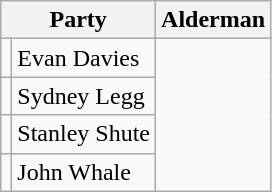<table class="wikitable">
<tr>
<th colspan="2">Party</th>
<th>Alderman</th>
</tr>
<tr>
<td></td>
<td>Evan Davies</td>
</tr>
<tr>
<td></td>
<td>Sydney Legg</td>
</tr>
<tr>
<td></td>
<td>Stanley Shute</td>
</tr>
<tr>
<td></td>
<td>John Whale</td>
</tr>
</table>
